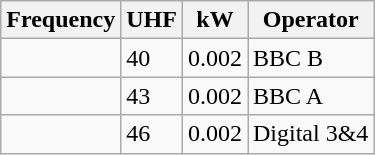<table class="wikitable sortable">
<tr>
<th>Frequency</th>
<th>UHF</th>
<th>kW</th>
<th>Operator</th>
</tr>
<tr>
<td></td>
<td>40</td>
<td>0.002</td>
<td>BBC B</td>
</tr>
<tr>
<td></td>
<td>43</td>
<td>0.002</td>
<td>BBC A</td>
</tr>
<tr>
<td></td>
<td>46</td>
<td>0.002</td>
<td>Digital 3&4</td>
</tr>
</table>
